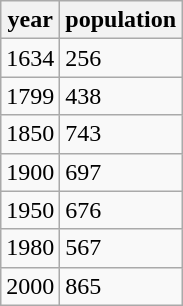<table class="wikitable">
<tr>
<th>year</th>
<th>population</th>
</tr>
<tr>
<td>1634</td>
<td>256</td>
</tr>
<tr>
<td>1799</td>
<td>438</td>
</tr>
<tr>
<td>1850</td>
<td>743</td>
</tr>
<tr>
<td>1900</td>
<td>697</td>
</tr>
<tr>
<td>1950</td>
<td>676</td>
</tr>
<tr>
<td>1980</td>
<td>567</td>
</tr>
<tr>
<td>2000</td>
<td>865</td>
</tr>
</table>
